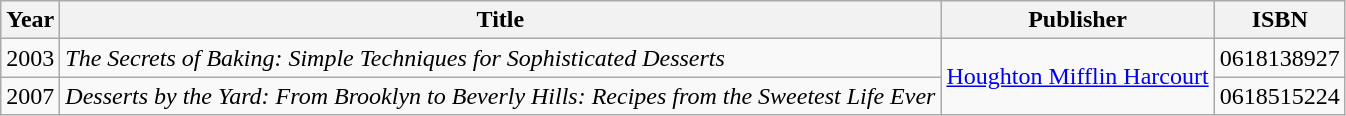<table class="wikitable">
<tr>
<th>Year</th>
<th>Title</th>
<th>Publisher</th>
<th>ISBN</th>
</tr>
<tr>
<td align=center>2003</td>
<td><em>The Secrets of Baking: Simple Techniques for Sophisticated Desserts</em></td>
<td rowspan=2><a href='#'>Houghton Mifflin Harcourt</a></td>
<td>0618138927</td>
</tr>
<tr>
<td align=center>2007</td>
<td><em>Desserts by the Yard: From Brooklyn to Beverly Hills: Recipes from the Sweetest Life Ever</em></td>
<td>0618515224</td>
</tr>
</table>
